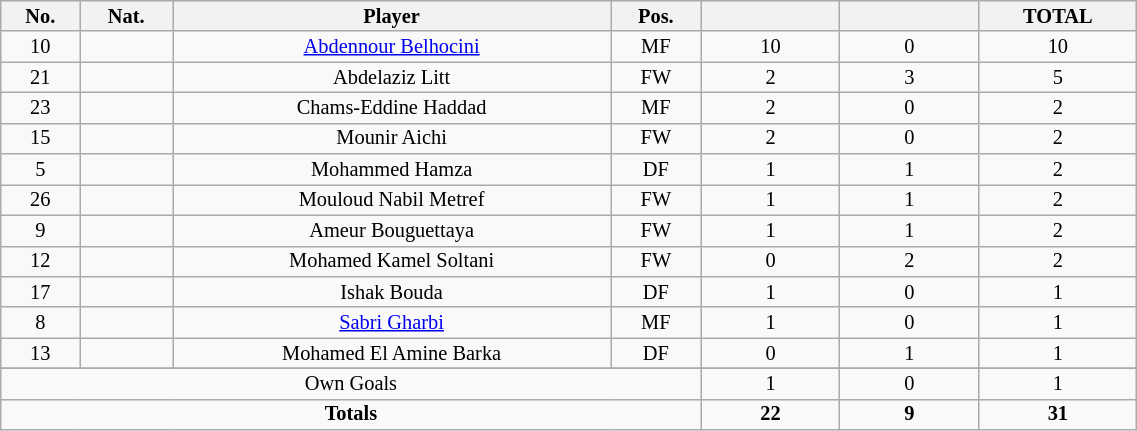<table class="wikitable sortable alternance"  style="font-size:85%; text-align:center; line-height:14px; width:60%;">
<tr>
<th width=10>No.</th>
<th width=10>Nat.</th>
<th width=140>Player</th>
<th width=10>Pos.</th>
<th width=40></th>
<th width=40></th>
<th width=10>TOTAL</th>
</tr>
<tr>
<td>10</td>
<td></td>
<td><a href='#'>Abdennour Belhocini</a></td>
<td>MF</td>
<td>10</td>
<td>0</td>
<td>10</td>
</tr>
<tr>
<td>21</td>
<td></td>
<td>Abdelaziz Litt</td>
<td>FW</td>
<td>2</td>
<td>3</td>
<td>5</td>
</tr>
<tr>
<td>23</td>
<td></td>
<td>Chams-Eddine Haddad</td>
<td>MF</td>
<td>2</td>
<td>0</td>
<td>2</td>
</tr>
<tr>
<td>15</td>
<td></td>
<td>Mounir Aichi</td>
<td>FW</td>
<td>2</td>
<td>0</td>
<td>2</td>
</tr>
<tr>
<td>5</td>
<td></td>
<td>Mohammed Hamza</td>
<td>DF</td>
<td>1</td>
<td>1</td>
<td>2</td>
</tr>
<tr>
<td>26</td>
<td></td>
<td>Mouloud Nabil Metref</td>
<td>FW</td>
<td>1</td>
<td>1</td>
<td>2</td>
</tr>
<tr>
<td>9</td>
<td></td>
<td>Ameur Bouguettaya</td>
<td>FW</td>
<td>1</td>
<td>1</td>
<td>2</td>
</tr>
<tr>
<td>12</td>
<td></td>
<td>Mohamed Kamel Soltani</td>
<td>FW</td>
<td>0</td>
<td>2</td>
<td>2</td>
</tr>
<tr>
<td>17</td>
<td></td>
<td>Ishak Bouda</td>
<td>DF</td>
<td>1</td>
<td>0</td>
<td>1</td>
</tr>
<tr>
<td>8</td>
<td></td>
<td><a href='#'>Sabri Gharbi</a></td>
<td>MF</td>
<td>1</td>
<td>0</td>
<td>1</td>
</tr>
<tr>
<td>13</td>
<td></td>
<td>Mohamed El Amine Barka</td>
<td>DF</td>
<td>0</td>
<td>1</td>
<td>1</td>
</tr>
<tr>
</tr>
<tr class="sortbottom">
<td colspan="4">Own Goals</td>
<td>1</td>
<td>0</td>
<td>1</td>
</tr>
<tr class="sortbottom">
<td colspan="4"><strong>Totals</strong></td>
<td><strong>22</strong></td>
<td><strong>9</strong></td>
<td><strong>31</strong></td>
</tr>
</table>
